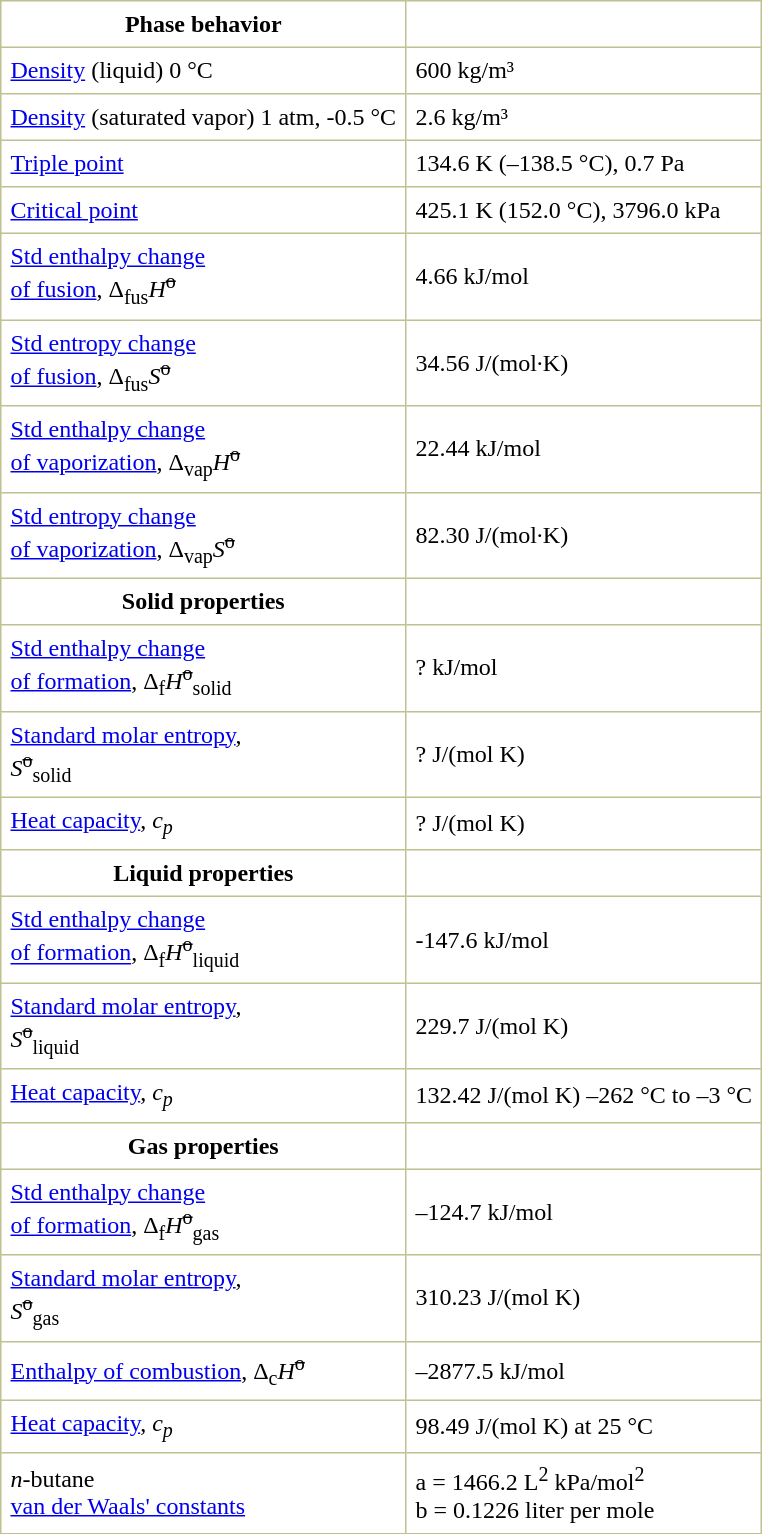<table border="1" cellspacing="0" cellpadding="6" style="margin: 0 0 0 0.5em; background: #FFFFFF; border-collapse: collapse; border-color: #C0C090;">
<tr>
<th>Phase behavior</th>
</tr>
<tr>
<td><a href='#'>Density</a> (liquid) 0 °C</td>
<td>600 kg/m³</td>
</tr>
<tr>
<td><a href='#'>Density</a> (saturated vapor) 1 atm, -0.5 °C</td>
<td>2.6 kg/m³</td>
</tr>
<tr>
<td><a href='#'>Triple point</a></td>
<td>134.6 K (–138.5 °C), 0.7 Pa</td>
</tr>
<tr>
<td><a href='#'>Critical point</a></td>
<td>425.1 K (152.0 °C), 3796.0 kPa</td>
</tr>
<tr>
<td><a href='#'>Std enthalpy change<br>of fusion</a>, Δ<sub>fus</sub><em>H</em><sup><s>o</s></sup></td>
<td>4.66 kJ/mol</td>
</tr>
<tr>
<td><a href='#'>Std entropy change<br>of fusion</a>, Δ<sub>fus</sub><em>S</em><sup><s>o</s></sup></td>
<td>34.56 J/(mol·K)</td>
</tr>
<tr>
<td><a href='#'>Std enthalpy change<br>of vaporization</a>, Δ<sub>vap</sub><em>H</em><sup><s>o</s></sup></td>
<td>22.44 kJ/mol</td>
</tr>
<tr>
<td><a href='#'>Std entropy change<br>of vaporization</a>, Δ<sub>vap</sub><em>S</em><sup><s>o</s></sup></td>
<td>82.30 J/(mol·K)</td>
</tr>
<tr>
<th>Solid properties</th>
</tr>
<tr>
<td><a href='#'>Std enthalpy change<br>of formation</a>, Δ<sub>f</sub><em>H</em><sup><s>o</s></sup><sub>solid</sub></td>
<td>? kJ/mol</td>
</tr>
<tr>
<td><a href='#'>Standard molar entropy</a>,<br><em>S</em><sup><s>o</s></sup><sub>solid</sub></td>
<td>? J/(mol K)</td>
</tr>
<tr>
<td><a href='#'>Heat capacity</a>, <em>c<sub>p</sub></em></td>
<td>? J/(mol K)</td>
</tr>
<tr>
<th>Liquid properties</th>
</tr>
<tr>
<td><a href='#'>Std enthalpy change<br>of formation</a>, Δ<sub>f</sub><em>H</em><sup><s>o</s></sup><sub>liquid</sub></td>
<td>-147.6 kJ/mol</td>
</tr>
<tr>
<td><a href='#'>Standard molar entropy</a>,<br><em>S</em><sup><s>o</s></sup><sub>liquid</sub></td>
<td>229.7 J/(mol K)</td>
</tr>
<tr>
<td><a href='#'>Heat capacity</a>, <em>c<sub>p</sub></em></td>
<td>132.42 J/(mol K) –262 °C to –3 °C</td>
</tr>
<tr>
<th>Gas properties</th>
</tr>
<tr>
<td><a href='#'>Std enthalpy change<br>of formation</a>, Δ<sub>f</sub><em>H</em><sup><s>o</s></sup><sub>gas</sub></td>
<td>–124.7 kJ/mol</td>
</tr>
<tr>
<td><a href='#'>Standard molar entropy</a>,<br><em>S</em><sup><s>o</s></sup><sub>gas</sub></td>
<td>310.23 J/(mol K)</td>
</tr>
<tr>
<td><a href='#'>Enthalpy of combustion</a>, Δ<sub>c</sub><em>H</em><sup><s>o</s></sup></td>
<td>–2877.5 kJ/mol</td>
</tr>
<tr>
<td><a href='#'>Heat capacity</a>, <em>c<sub>p</sub></em></td>
<td>98.49 J/(mol K) at 25 °C</td>
</tr>
<tr>
<td><em>n</em>-butane<br><a href='#'>van der Waals' constants</a></td>
<td>a = 1466.2 L<sup>2</sup> kPa/mol<sup>2</sup><br> b = 0.1226 liter per mole</td>
</tr>
<tr>
</tr>
</table>
